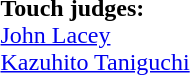<table width=100% style="font-size: 100%">
<tr>
<td><br><strong>Touch judges:</strong>
<br> <a href='#'>John Lacey</a>
<br> <a href='#'>Kazuhito Taniguchi</a></td>
</tr>
</table>
